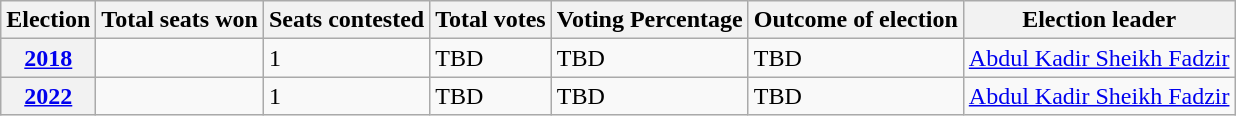<table class="wikitable">
<tr>
<th>Election</th>
<th>Total seats won</th>
<th>Seats contested</th>
<th>Total votes</th>
<th>Voting Percentage</th>
<th>Outcome of election</th>
<th>Election leader</th>
</tr>
<tr>
<th><a href='#'>2018</a></th>
<td></td>
<td>1</td>
<td>TBD</td>
<td>TBD</td>
<td>TBD </td>
<td><a href='#'>Abdul Kadir Sheikh Fadzir</a></td>
</tr>
<tr>
<th><a href='#'>2022</a></th>
<td></td>
<td>1</td>
<td>TBD</td>
<td>TBD</td>
<td>TBD </td>
<td><a href='#'>Abdul Kadir Sheikh Fadzir</a></td>
</tr>
</table>
